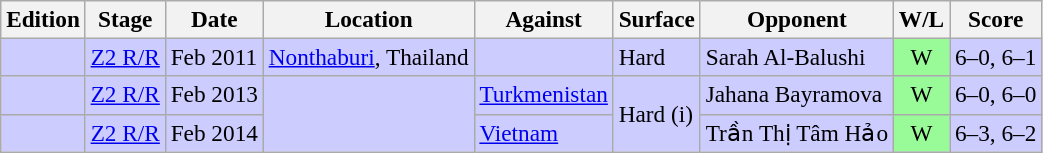<table class=wikitable style=font-size:97%>
<tr>
<th>Edition</th>
<th>Stage</th>
<th>Date</th>
<th>Location</th>
<th>Against</th>
<th>Surface</th>
<th>Opponent</th>
<th>W/L</th>
<th>Score</th>
</tr>
<tr style="background:#ccf;">
<td rowspan="1"></td>
<td rowspan="1"><a href='#'>Z2 R/R</a></td>
<td>Feb 2011</td>
<td rowspan="1"><a href='#'>Nonthaburi</a>, Thailand</td>
<td> </td>
<td rowspan="1">Hard</td>
<td>Sarah Al-Balushi</td>
<td style="text-align:center; background:#98fb98;">W</td>
<td>6–0, 6–1</td>
</tr>
<tr style="background:#ccf;">
<td rowspan="1"></td>
<td rowspan="1"><a href='#'>Z2 R/R</a></td>
<td>Feb 2013</td>
<td rowspan="2"></td>
<td> <a href='#'>Turkmenistan</a></td>
<td rowspan="2">Hard (i)</td>
<td>Jahana Bayramova</td>
<td style="text-align:center; background:#98fb98;">W</td>
<td>6–0, 6–0</td>
</tr>
<tr style="background:#ccf;">
<td rowspan="1"></td>
<td rowspan="1"><a href='#'>Z2 R/R</a></td>
<td>Feb 2014</td>
<td> <a href='#'>Vietnam</a></td>
<td>Trần Thị Tâm Hảo</td>
<td style="text-align:center; background:#98fb98;">W</td>
<td>6–3, 6–2</td>
</tr>
</table>
